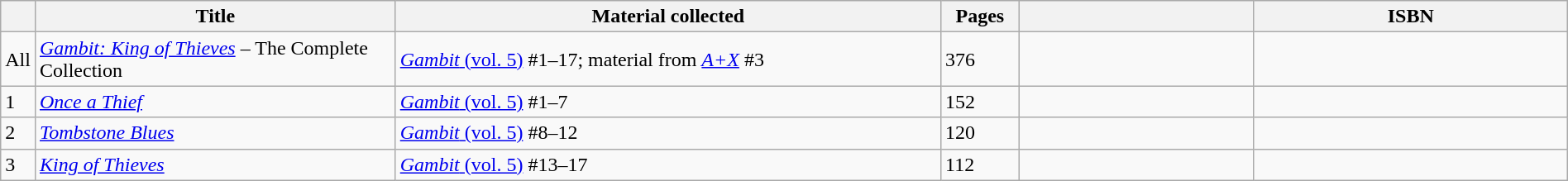<table class="wikitable" style="text-align:left;" width="100%">
<tr>
<th width="2%"></th>
<th width="23%">Title</th>
<th>Material collected</th>
<th width="5%">Pages</th>
<th width="15%"></th>
<th width="20%">ISBN</th>
</tr>
<tr>
<td>All</td>
<td><em><a href='#'>Gambit: King of Thieves</a></em> – The Complete Collection</td>
<td><a href='#'><em>Gambit</em> (vol. 5)</a> #1–17; material from <em><a href='#'>A+X</a></em> #3</td>
<td>376</td>
<td></td>
<td></td>
</tr>
<tr>
<td>1</td>
<td><em><a href='#'>Once a Thief</a></em></td>
<td><a href='#'><em>Gambit</em> (vol. 5)</a> #1–7</td>
<td>152</td>
<td></td>
<td></td>
</tr>
<tr>
<td>2</td>
<td><em><a href='#'>Tombstone Blues</a></em></td>
<td><a href='#'><em>Gambit</em> (vol. 5)</a> #8–12</td>
<td>120</td>
<td></td>
<td></td>
</tr>
<tr>
<td>3</td>
<td><em><a href='#'>King of Thieves</a></em></td>
<td><a href='#'><em>Gambit</em> (vol. 5)</a> #13–17</td>
<td>112</td>
<td></td>
<td></td>
</tr>
</table>
